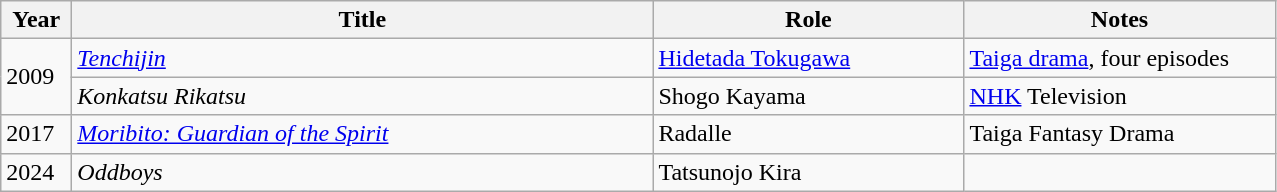<table class="wikitable">
<tr>
<th width="40">Year</th>
<th width="380">Title</th>
<th width="200">Role</th>
<th width="200">Notes</th>
</tr>
<tr>
<td rowspan="2">2009</td>
<td><em><a href='#'>Tenchijin</a></em></td>
<td><a href='#'>Hidetada Tokugawa</a></td>
<td><a href='#'>Taiga drama</a>, four episodes</td>
</tr>
<tr>
<td><em>Konkatsu Rikatsu</em></td>
<td>Shogo Kayama</td>
<td><a href='#'>NHK</a> Television</td>
</tr>
<tr>
<td>2017</td>
<td><em><a href='#'>Moribito: Guardian of the Spirit</a></em></td>
<td>Radalle</td>
<td>Taiga Fantasy Drama</td>
</tr>
<tr>
<td>2024</td>
<td><em>Oddboys</em></td>
<td>Tatsunojo Kira</td>
<td></td>
</tr>
</table>
